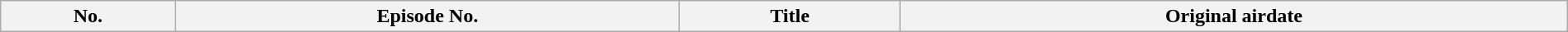<table class="wikitable plainrowheaders" style="width:100%; margin:auto;">
<tr>
<th>No.</th>
<th>Episode No.</th>
<th>Title</th>
<th>Original airdate<br>




</th>
</tr>
</table>
